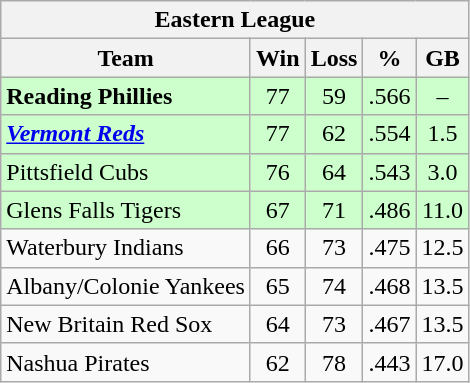<table class="wikitable">
<tr>
<th colspan="5">Eastern League</th>
</tr>
<tr>
<th>Team</th>
<th>Win</th>
<th>Loss</th>
<th>%</th>
<th>GB</th>
</tr>
<tr align=center bgcolor="#CCFFCC">
<td align=left><strong>Reading Phillies</strong></td>
<td>77</td>
<td>59</td>
<td>.566</td>
<td>–</td>
</tr>
<tr align=center bgcolor="#CCFFCC">
<td align=left><strong><em><a href='#'>Vermont Reds</a></em></strong></td>
<td>77</td>
<td>62</td>
<td>.554</td>
<td>1.5</td>
</tr>
<tr align=center bgcolor="#CCFFCC">
<td align=left>Pittsfield Cubs</td>
<td>76</td>
<td>64</td>
<td>.543</td>
<td>3.0</td>
</tr>
<tr align=center bgcolor="#CCFFCC">
<td align=left>Glens Falls Tigers</td>
<td>67</td>
<td>71</td>
<td>.486</td>
<td>11.0</td>
</tr>
<tr align=center>
<td align=left>Waterbury Indians</td>
<td>66</td>
<td>73</td>
<td>.475</td>
<td>12.5</td>
</tr>
<tr align=center>
<td align=left>Albany/Colonie Yankees</td>
<td>65</td>
<td>74</td>
<td>.468</td>
<td>13.5</td>
</tr>
<tr align=center>
<td align=left>New Britain Red Sox</td>
<td>64</td>
<td>73</td>
<td>.467</td>
<td>13.5</td>
</tr>
<tr align=center>
<td align=left>Nashua Pirates</td>
<td>62</td>
<td>78</td>
<td>.443</td>
<td>17.0</td>
</tr>
</table>
